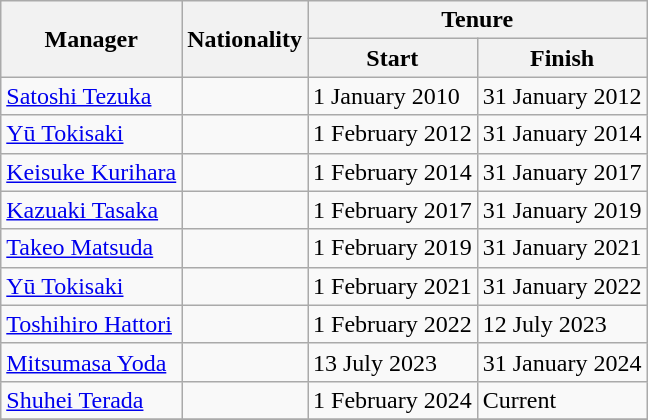<table class="wikitable">
<tr>
<th rowspan="2">Manager</th>
<th rowspan="2">Nationality</th>
<th colspan="2">Tenure  </th>
</tr>
<tr>
<th>Start</th>
<th>Finish </th>
</tr>
<tr>
<td><a href='#'>Satoshi Tezuka</a></td>
<td></td>
<td>1 January 2010</td>
<td>31 January 2012<br></td>
</tr>
<tr>
<td><a href='#'>Yū Tokisaki</a></td>
<td></td>
<td>1 February 2012</td>
<td>31 January 2014<br></td>
</tr>
<tr>
<td><a href='#'>Keisuke Kurihara</a></td>
<td></td>
<td>1 February 2014</td>
<td>31 January 2017<br></td>
</tr>
<tr>
<td><a href='#'>Kazuaki Tasaka</a></td>
<td></td>
<td>1 February 2017</td>
<td>31 January 2019<br></td>
</tr>
<tr>
<td><a href='#'>Takeo Matsuda</a></td>
<td></td>
<td>1 February 2019</td>
<td>31 January 2021<br></td>
</tr>
<tr>
<td><a href='#'>Yū Tokisaki</a></td>
<td></td>
<td>1 February 2021</td>
<td>31 January 2022<br></td>
</tr>
<tr>
<td><a href='#'>Toshihiro Hattori</a></td>
<td></td>
<td>1 February 2022</td>
<td>12 July 2023<br></td>
</tr>
<tr>
<td><a href='#'>Mitsumasa Yoda</a></td>
<td></td>
<td>13 July 2023</td>
<td>31 January 2024<br></td>
</tr>
<tr>
<td><a href='#'>Shuhei Terada</a></td>
<td></td>
<td>1 February 2024</td>
<td>Current<br></td>
</tr>
<tr>
</tr>
</table>
